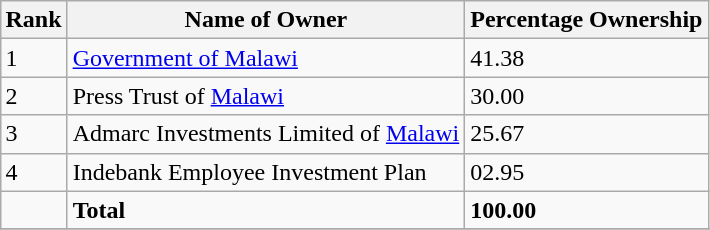<table class="wikitable sortable" style="margin-left:auto;margin-right:auto">
<tr>
<th style="width:2em;">Rank</th>
<th>Name of Owner</th>
<th>Percentage Ownership</th>
</tr>
<tr>
<td>1</td>
<td><a href='#'>Government of Malawi</a></td>
<td>41.38</td>
</tr>
<tr>
<td>2</td>
<td>Press Trust of <a href='#'>Malawi</a></td>
<td>30.00</td>
</tr>
<tr>
<td>3</td>
<td>Admarc Investments Limited of <a href='#'>Malawi</a></td>
<td>25.67</td>
</tr>
<tr>
<td>4</td>
<td>Indebank Employee Investment Plan</td>
<td>02.95</td>
</tr>
<tr>
<td></td>
<td><strong>Total</strong></td>
<td><strong>100.00</strong></td>
</tr>
<tr>
</tr>
</table>
